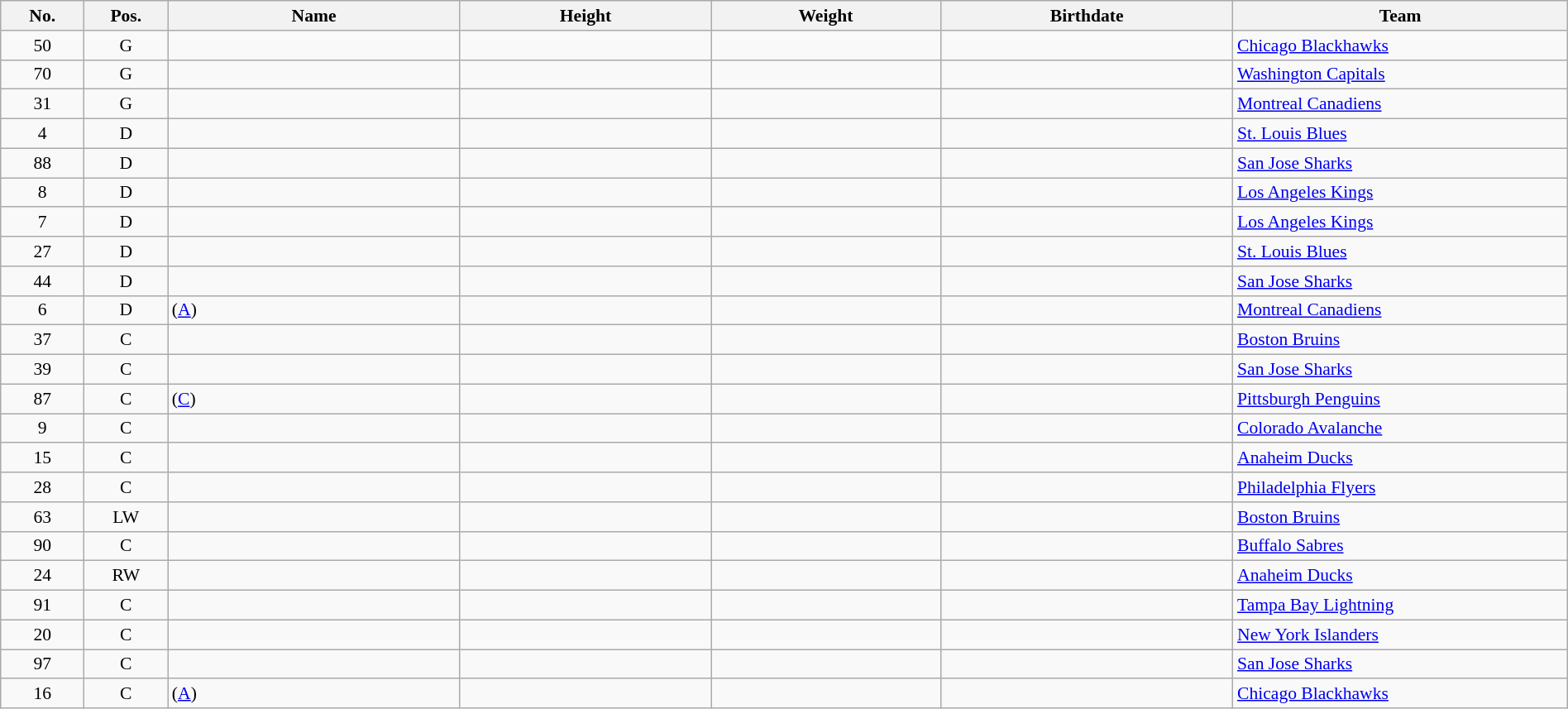<table width="100%" class="wikitable sortable" style="font-size: 90%; text-align: center;">
<tr>
<th style="width:  4%;">No.</th>
<th style="width:  4%;">Pos.</th>
<th style="width: 14%;">Name</th>
<th style="width: 12%;">Height</th>
<th style="width: 11%;">Weight</th>
<th style="width: 14%;">Birthdate</th>
<th style="width: 16%;">Team</th>
</tr>
<tr>
<td>50</td>
<td>G</td>
<td align=left></td>
<td></td>
<td></td>
<td></td>
<td style="text-align:left;"> <a href='#'>Chicago Blackhawks</a></td>
</tr>
<tr>
<td>70</td>
<td>G</td>
<td align=left></td>
<td></td>
<td></td>
<td></td>
<td style="text-align:left;"> <a href='#'>Washington Capitals</a></td>
</tr>
<tr>
<td>31</td>
<td>G</td>
<td align=left></td>
<td></td>
<td></td>
<td></td>
<td style="text-align:left;"> <a href='#'>Montreal Canadiens</a></td>
</tr>
<tr>
<td>4</td>
<td>D</td>
<td align=left></td>
<td></td>
<td></td>
<td></td>
<td style="text-align:left;"> <a href='#'>St. Louis Blues</a></td>
</tr>
<tr>
<td>88</td>
<td>D</td>
<td align=left></td>
<td></td>
<td></td>
<td></td>
<td style="text-align:left;"> <a href='#'>San Jose Sharks</a></td>
</tr>
<tr>
<td>8</td>
<td>D</td>
<td align=left></td>
<td></td>
<td></td>
<td></td>
<td style="text-align:left;"> <a href='#'>Los Angeles Kings</a></td>
</tr>
<tr>
<td>7</td>
<td>D</td>
<td align=left></td>
<td></td>
<td></td>
<td></td>
<td style="text-align:left;"> <a href='#'>Los Angeles Kings</a></td>
</tr>
<tr>
<td>27</td>
<td>D</td>
<td align=left></td>
<td></td>
<td></td>
<td></td>
<td style="text-align:left;"> <a href='#'>St. Louis Blues</a></td>
</tr>
<tr>
<td>44</td>
<td>D</td>
<td align=left></td>
<td></td>
<td></td>
<td></td>
<td style="text-align:left;"> <a href='#'>San Jose Sharks</a></td>
</tr>
<tr>
<td>6</td>
<td>D</td>
<td align=left> (<a href='#'>A</a>)</td>
<td></td>
<td></td>
<td></td>
<td style="text-align:left;"> <a href='#'>Montreal Canadiens</a></td>
</tr>
<tr>
<td>37</td>
<td>C</td>
<td align=left></td>
<td></td>
<td></td>
<td></td>
<td style="text-align:left;"> <a href='#'>Boston Bruins</a></td>
</tr>
<tr>
<td>39</td>
<td>C</td>
<td align=left></td>
<td></td>
<td></td>
<td></td>
<td style="text-align:left;"> <a href='#'>San Jose Sharks</a></td>
</tr>
<tr>
<td>87</td>
<td>C</td>
<td align=left> (<a href='#'>C</a>)</td>
<td></td>
<td></td>
<td></td>
<td style="text-align:left;"> <a href='#'>Pittsburgh Penguins</a></td>
</tr>
<tr>
<td>9</td>
<td>C</td>
<td align=left></td>
<td></td>
<td></td>
<td></td>
<td style="text-align:left;"> <a href='#'>Colorado Avalanche</a></td>
</tr>
<tr>
<td>15</td>
<td>C</td>
<td align=left></td>
<td></td>
<td></td>
<td></td>
<td style="text-align:left;"> <a href='#'>Anaheim Ducks</a></td>
</tr>
<tr>
<td>28</td>
<td>C</td>
<td align=left></td>
<td></td>
<td></td>
<td></td>
<td style="text-align:left;"> <a href='#'>Philadelphia Flyers</a></td>
</tr>
<tr>
<td>63</td>
<td>LW</td>
<td align=left></td>
<td></td>
<td></td>
<td></td>
<td style="text-align:left;"> <a href='#'>Boston Bruins</a></td>
</tr>
<tr>
<td>90</td>
<td>C</td>
<td align=left></td>
<td></td>
<td></td>
<td></td>
<td style="text-align:left;"> <a href='#'>Buffalo Sabres</a></td>
</tr>
<tr>
<td>24</td>
<td>RW</td>
<td align=left></td>
<td></td>
<td></td>
<td></td>
<td style="text-align:left;"> <a href='#'>Anaheim Ducks</a></td>
</tr>
<tr>
<td>91</td>
<td>C</td>
<td align=left></td>
<td></td>
<td></td>
<td></td>
<td style="text-align:left;"> <a href='#'>Tampa Bay Lightning</a></td>
</tr>
<tr>
<td>20</td>
<td>C</td>
<td align=left></td>
<td></td>
<td></td>
<td></td>
<td style="text-align:left;"> <a href='#'>New York Islanders</a></td>
</tr>
<tr>
<td>97</td>
<td>C</td>
<td align=left></td>
<td></td>
<td></td>
<td></td>
<td style="text-align:left;"> <a href='#'>San Jose Sharks</a></td>
</tr>
<tr>
<td>16</td>
<td>C</td>
<td align=left> (<a href='#'>A</a>)</td>
<td></td>
<td></td>
<td></td>
<td style="text-align:left;"> <a href='#'>Chicago Blackhawks</a></td>
</tr>
</table>
